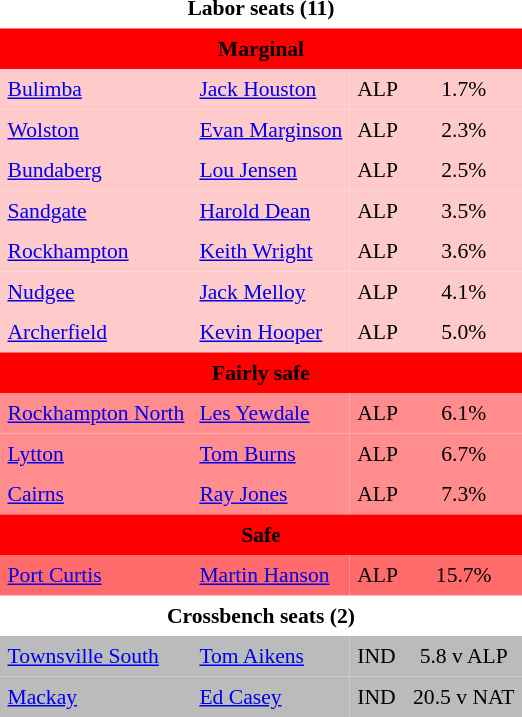<table class="toccolours" cellpadding="5" cellspacing="0" style="float:left; margin-right:.5em; margin-top:.4em; font-size:90%;">
<tr>
<td COLSPAN=4 align="center"><strong>Labor seats (11)</strong></td>
</tr>
<tr>
<td COLSPAN=4 align="center" bgcolor="red"><span><strong>Marginal</strong></span></td>
</tr>
<tr>
<td align="left" bgcolor="FFCACA"><a href='#'>Bulimba</a></td>
<td align="left" bgcolor="FFCACA"><a href='#'>Jack Houston</a></td>
<td align="left" bgcolor="FFCACA">ALP</td>
<td align="center" bgcolor="FFCACA">1.7%</td>
</tr>
<tr>
<td align="left" bgcolor="FFCACA"><a href='#'>Wolston</a></td>
<td align="left" bgcolor="FFCACA"><a href='#'>Evan Marginson</a></td>
<td align="left" bgcolor="FFCACA">ALP</td>
<td align="center" bgcolor="FFCACA">2.3%</td>
</tr>
<tr>
<td align="left" bgcolor="FFCACA"><a href='#'>Bundaberg</a></td>
<td align="left" bgcolor="FFCACA"><a href='#'>Lou Jensen</a></td>
<td align="left" bgcolor="FFCACA">ALP</td>
<td align="center" bgcolor="FFCACA">2.5%</td>
</tr>
<tr>
<td align="left" bgcolor="FFCACA"><a href='#'>Sandgate</a></td>
<td align="left" bgcolor="FFCACA"><a href='#'>Harold Dean</a></td>
<td align="left" bgcolor="FFCACA">ALP</td>
<td align="center" bgcolor="FFCACA">3.5%</td>
</tr>
<tr>
<td align="left" bgcolor="FFCACA"><a href='#'>Rockhampton</a></td>
<td align="left" bgcolor="FFCACA"><a href='#'>Keith Wright</a></td>
<td align="left" bgcolor="FFCACA">ALP</td>
<td align="center" bgcolor="FFCACA">3.6%</td>
</tr>
<tr>
<td align="left" bgcolor="FFCACA"><a href='#'>Nudgee</a></td>
<td align="left" bgcolor="FFCACA"><a href='#'>Jack Melloy</a></td>
<td align="left" bgcolor="FFCACA">ALP</td>
<td align="center" bgcolor="FFCACA">4.1%</td>
</tr>
<tr>
<td align="left" bgcolor="FFCACA"><a href='#'>Archerfield</a></td>
<td align="left" bgcolor="FFCACA"><a href='#'>Kevin Hooper</a></td>
<td align="left" bgcolor="FFCACA">ALP</td>
<td align="center" bgcolor="FFCACA">5.0%</td>
</tr>
<tr>
<td COLSPAN=4 align="center" bgcolor="red"><span><strong>Fairly safe</strong></span></td>
</tr>
<tr>
<td align="left" bgcolor="FF8D8D"><a href='#'>Rockhampton North</a></td>
<td align="left" bgcolor="FF8D8D"><a href='#'>Les Yewdale</a></td>
<td align="left" bgcolor="FF8D8D">ALP</td>
<td align="center" bgcolor="FF8D8D">6.1%</td>
</tr>
<tr>
<td align="left" bgcolor="FF8D8D"><a href='#'>Lytton</a></td>
<td align="left" bgcolor="FF8D8D"><a href='#'>Tom Burns</a></td>
<td align="left" bgcolor="FF8D8D">ALP</td>
<td align="center" bgcolor="FF8D8D">6.7%</td>
</tr>
<tr>
<td align="left" bgcolor="FF8D8D"><a href='#'>Cairns</a></td>
<td align="left" bgcolor="FF8D8D"><a href='#'>Ray Jones</a></td>
<td align="left" bgcolor="FF8D8D">ALP</td>
<td align="center" bgcolor="FF8D8D">7.3%</td>
</tr>
<tr>
<td COLSPAN=4 align="center" bgcolor="red"><span><strong>Safe</strong></span></td>
</tr>
<tr>
<td align="left" bgcolor="FF6B6B"><a href='#'>Port Curtis</a></td>
<td align="left" bgcolor="FF6B6B"><a href='#'>Martin Hanson</a></td>
<td align="left" bgcolor="FF6B6B">ALP</td>
<td align="center" bgcolor="FF6B6B">15.7%</td>
</tr>
<tr>
<td COLSPAN=4 align="center"><strong>Crossbench seats (2)</strong></td>
</tr>
<tr>
<td align="left" bgcolor="BBBBBB"><a href='#'>Townsville South</a></td>
<td align="left" bgcolor="BBBBBB"><a href='#'>Tom Aikens</a></td>
<td align="left" bgcolor="BBBBBB">IND</td>
<td align="center" bgcolor="BBBBBB">5.8 v ALP</td>
</tr>
<tr>
<td align="left" bgcolor="BBBBBB"><a href='#'>Mackay</a></td>
<td align="left" bgcolor="BBBBBB"><a href='#'>Ed Casey</a></td>
<td align="left" bgcolor="BBBBBB">IND</td>
<td align="center" bgcolor="BBBBBB">20.5 v NAT</td>
</tr>
<tr>
</tr>
</table>
